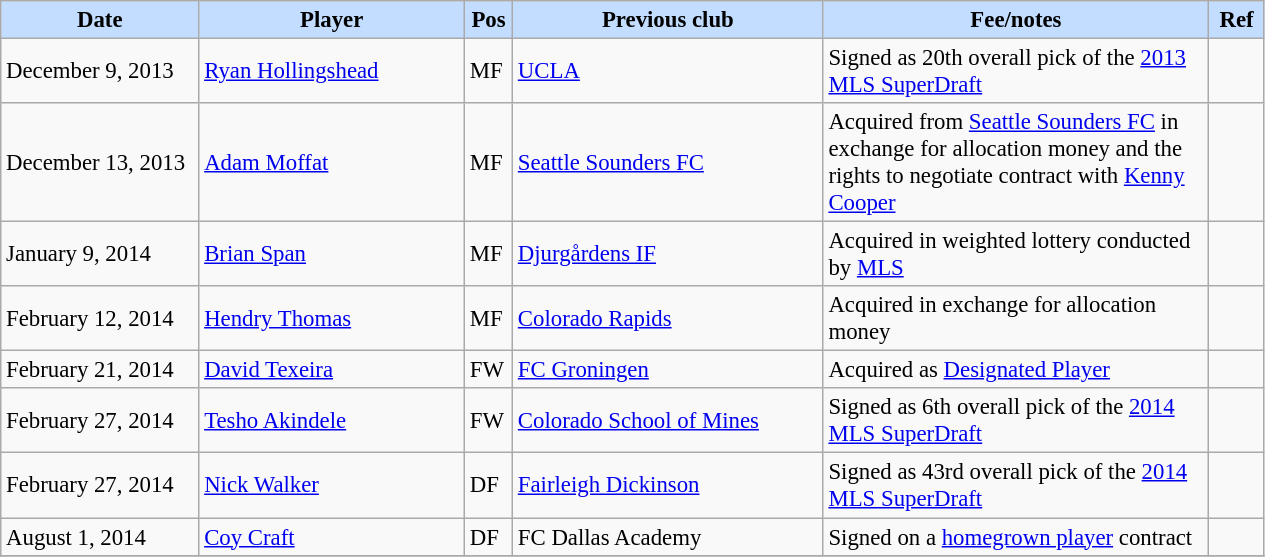<table class="wikitable" style="text-align:left; font-size:95%;">
<tr>
<th style="background:#c2ddff; width:125px;">Date</th>
<th style="background:#c2ddff; width:170px;">Player</th>
<th style="background:#c2ddff; width:25px;">Pos</th>
<th style="background:#c2ddff; width:200px;">Previous club</th>
<th style="background:#c2ddff; width:250px;">Fee/notes</th>
<th style="background:#c2ddff; width:30px;">Ref</th>
</tr>
<tr>
<td>December 9, 2013</td>
<td> <a href='#'>Ryan Hollingshead</a></td>
<td>MF</td>
<td> <a href='#'>UCLA</a></td>
<td>Signed as 20th overall pick of the <a href='#'>2013 MLS SuperDraft</a></td>
<td></td>
</tr>
<tr>
<td>December 13, 2013</td>
<td> <a href='#'>Adam Moffat</a></td>
<td>MF</td>
<td> <a href='#'>Seattle Sounders FC</a></td>
<td>Acquired from <a href='#'>Seattle Sounders FC</a> in exchange for allocation money and the rights to negotiate contract with <a href='#'>Kenny Cooper</a></td>
<td></td>
</tr>
<tr>
<td>January 9, 2014</td>
<td> <a href='#'>Brian Span</a></td>
<td>MF</td>
<td> <a href='#'>Djurgårdens IF</a></td>
<td>Acquired in weighted lottery conducted by <a href='#'>MLS</a></td>
<td></td>
</tr>
<tr>
<td>February 12, 2014</td>
<td> <a href='#'>Hendry Thomas</a></td>
<td>MF</td>
<td> <a href='#'>Colorado Rapids</a></td>
<td>Acquired in exchange for allocation money</td>
<td></td>
</tr>
<tr>
<td>February 21, 2014</td>
<td> <a href='#'>David Texeira</a></td>
<td>FW</td>
<td> <a href='#'>FC Groningen</a></td>
<td>Acquired as <a href='#'>Designated Player</a></td>
<td></td>
</tr>
<tr>
<td>February 27, 2014</td>
<td> <a href='#'>Tesho Akindele</a></td>
<td>FW</td>
<td> <a href='#'>Colorado School of Mines</a></td>
<td>Signed as 6th overall pick of the <a href='#'>2014 MLS SuperDraft</a></td>
<td></td>
</tr>
<tr>
<td>February 27, 2014</td>
<td> <a href='#'>Nick Walker</a></td>
<td>DF</td>
<td> <a href='#'>Fairleigh Dickinson</a></td>
<td>Signed as 43rd overall pick of the <a href='#'>2014 MLS SuperDraft</a></td>
<td></td>
</tr>
<tr>
<td>August 1, 2014</td>
<td> <a href='#'>Coy Craft</a></td>
<td>DF</td>
<td> FC Dallas Academy</td>
<td>Signed on a <a href='#'>homegrown player</a> contract</td>
<td></td>
</tr>
<tr>
</tr>
</table>
